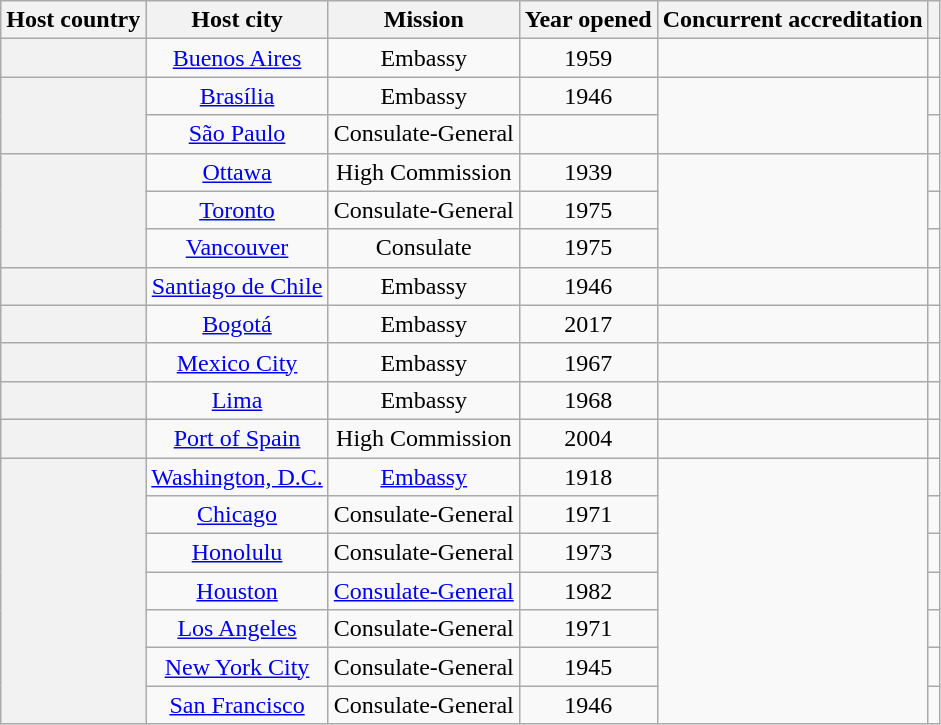<table class="wikitable plainrowheaders" style="text-align:center;">
<tr>
<th scope="col">Host country</th>
<th scope="col">Host city</th>
<th scope="col">Mission</th>
<th scope="col">Year opened</th>
<th scope="col">Concurrent accreditation</th>
<th scope="col"></th>
</tr>
<tr>
<th scope="row"></th>
<td><a href='#'>Buenos Aires</a></td>
<td>Embassy</td>
<td>1959</td>
<td></td>
<td></td>
</tr>
<tr>
<th scope="row" rowspan="2"></th>
<td><a href='#'>Brasília</a></td>
<td>Embassy</td>
<td>1946</td>
<td rowspan="2"></td>
<td></td>
</tr>
<tr>
<td><a href='#'>São Paulo</a></td>
<td>Consulate-General</td>
<td></td>
<td></td>
</tr>
<tr>
<th scope="row" rowspan="3"></th>
<td><a href='#'>Ottawa</a></td>
<td>High Commission</td>
<td>1939</td>
<td rowspan="3"></td>
<td></td>
</tr>
<tr>
<td><a href='#'>Toronto</a></td>
<td>Consulate-General</td>
<td>1975</td>
<td></td>
</tr>
<tr>
<td><a href='#'>Vancouver</a></td>
<td>Consulate</td>
<td>1975</td>
<td></td>
</tr>
<tr>
<th scope="row"></th>
<td><a href='#'>Santiago de Chile</a></td>
<td>Embassy</td>
<td>1946</td>
<td></td>
<td></td>
</tr>
<tr>
<th scope="row"></th>
<td><a href='#'>Bogotá</a></td>
<td>Embassy</td>
<td>2017</td>
<td></td>
<td></td>
</tr>
<tr>
<th scope="row"></th>
<td><a href='#'>Mexico City</a></td>
<td>Embassy</td>
<td>1967</td>
<td></td>
<td></td>
</tr>
<tr>
<th scope="row"></th>
<td><a href='#'>Lima</a></td>
<td>Embassy</td>
<td>1968</td>
<td></td>
<td></td>
</tr>
<tr>
<th scope="row"></th>
<td><a href='#'>Port of Spain</a></td>
<td>High Commission</td>
<td>2004</td>
<td></td>
<td></td>
</tr>
<tr>
<th scope="row" rowspan="7"></th>
<td><a href='#'>Washington, D.C.</a></td>
<td><a href='#'>Embassy</a></td>
<td>1918</td>
<td rowspan="7"></td>
<td></td>
</tr>
<tr>
<td><a href='#'>Chicago</a></td>
<td>Consulate-General</td>
<td>1971</td>
<td></td>
</tr>
<tr>
<td><a href='#'>Honolulu</a></td>
<td>Consulate-General</td>
<td>1973</td>
<td></td>
</tr>
<tr>
<td><a href='#'>Houston</a></td>
<td><a href='#'>Consulate-General</a></td>
<td>1982</td>
<td></td>
</tr>
<tr>
<td><a href='#'>Los Angeles</a></td>
<td>Consulate-General</td>
<td>1971</td>
<td></td>
</tr>
<tr>
<td><a href='#'>New York City</a></td>
<td>Consulate-General</td>
<td>1945</td>
<td></td>
</tr>
<tr>
<td><a href='#'>San Francisco</a></td>
<td>Consulate-General</td>
<td>1946</td>
<td></td>
</tr>
</table>
